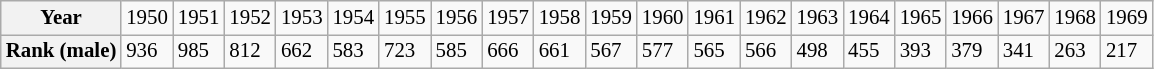<table class="wikitable" style="font-size: 87%;">
<tr>
<th>Year</th>
<td>1950</td>
<td>1951</td>
<td>1952</td>
<td>1953</td>
<td>1954</td>
<td>1955</td>
<td>1956</td>
<td>1957</td>
<td>1958</td>
<td>1959</td>
<td>1960</td>
<td>1961</td>
<td>1962</td>
<td>1963</td>
<td>1964</td>
<td>1965</td>
<td>1966</td>
<td>1967</td>
<td>1968</td>
<td>1969</td>
</tr>
<tr>
<th>Rank (male)</th>
<td>936</td>
<td>985</td>
<td>812</td>
<td>662</td>
<td>583</td>
<td>723</td>
<td>585</td>
<td>666</td>
<td>661</td>
<td>567</td>
<td>577</td>
<td>565</td>
<td>566</td>
<td>498</td>
<td>455</td>
<td>393</td>
<td>379</td>
<td>341</td>
<td>263</td>
<td>217</td>
</tr>
</table>
